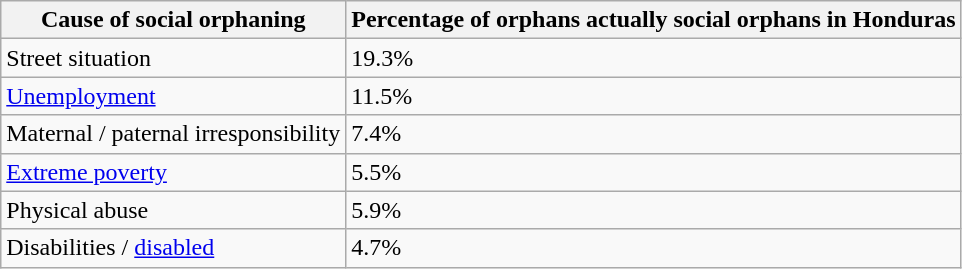<table class="wikitable">
<tr>
<th>Cause of social orphaning</th>
<th>Percentage of orphans actually social orphans in Honduras</th>
</tr>
<tr>
<td>Street situation</td>
<td>19.3%</td>
</tr>
<tr>
<td><a href='#'>Unemployment</a></td>
<td>11.5%</td>
</tr>
<tr>
<td>Maternal / paternal irresponsibility</td>
<td>7.4%</td>
</tr>
<tr>
<td><a href='#'>Extreme poverty</a></td>
<td>5.5%</td>
</tr>
<tr>
<td>Physical abuse</td>
<td>5.9%</td>
</tr>
<tr>
<td>Disabilities / <a href='#'>disabled</a></td>
<td>4.7%</td>
</tr>
</table>
